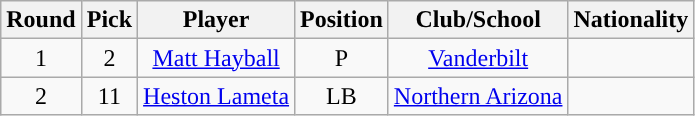<table class="wikitable sortable">
<tr>
<th scope="col">Round</th>
<th scope="col">Pick</th>
<th scope="col">Player</th>
<th scope="col">Position</th>
<th scope="col">Club/School</th>
<th scope="col">Nationality</th>
</tr>
<tr align="center">
<td align=center>1</td>
<td>2</td>
<td><a href='#'>Matt Hayball</a></td>
<td>P</td>
<td><a href='#'>Vanderbilt</a></td>
<td></td>
</tr>
<tr align="center">
<td align=center>2</td>
<td>11</td>
<td><a href='#'>Heston Lameta</a></td>
<td>LB</td>
<td><a href='#'>Northern Arizona</a></td>
<td></td>
</tr>
</table>
